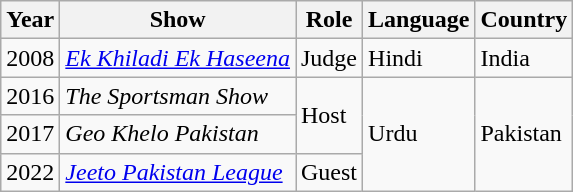<table class="wikitable">
<tr>
<th>Year</th>
<th>Show</th>
<th>Role</th>
<th>Language</th>
<th>Country</th>
</tr>
<tr>
<td>2008</td>
<td><em><a href='#'>Ek Khiladi Ek Haseena</a></em></td>
<td>Judge</td>
<td>Hindi</td>
<td>India</td>
</tr>
<tr>
<td>2016</td>
<td><em>The Sportsman Show</em></td>
<td rowspan="2">Host</td>
<td rowspan="3">Urdu</td>
<td rowspan="3">Pakistan</td>
</tr>
<tr>
<td>2017</td>
<td><em>Geo Khelo Pakistan</em></td>
</tr>
<tr>
<td>2022</td>
<td><em><a href='#'>Jeeto Pakistan League</a></em></td>
<td>Guest</td>
</tr>
</table>
